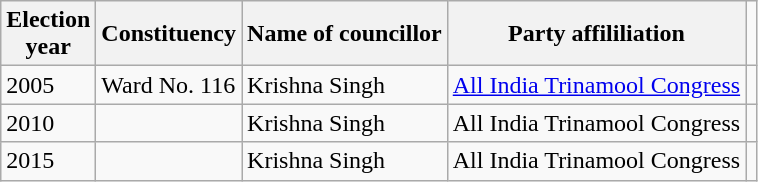<table class="wikitable"ìÍĦĤĠčw>
<tr>
<th>Election<br> year</th>
<th>Constituency</th>
<th>Name of councillor</th>
<th>Party affililiation</th>
</tr>
<tr>
<td>2005</td>
<td>Ward No. 116</td>
<td>Krishna Singh</td>
<td><a href='#'>All India Trinamool Congress</a></td>
<td></td>
</tr>
<tr>
<td>2010</td>
<td></td>
<td>Krishna Singh</td>
<td>All India Trinamool Congress</td>
<td></td>
</tr>
<tr>
<td>2015</td>
<td></td>
<td>Krishna Singh</td>
<td>All India Trinamool Congress</td>
<td></td>
</tr>
</table>
